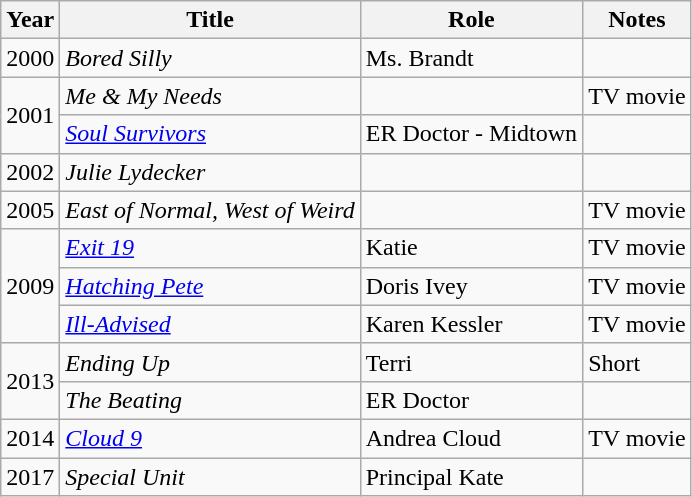<table class="wikitable sortable">
<tr>
<th>Year</th>
<th>Title</th>
<th>Role</th>
<th class = "unsortable">Notes</th>
</tr>
<tr>
<td>2000</td>
<td><em>Bored Silly</em></td>
<td>Ms. Brandt</td>
<td></td>
</tr>
<tr>
<td rowspan=2>2001</td>
<td><em>Me & My Needs</em></td>
<td></td>
<td>TV movie</td>
</tr>
<tr>
<td><em><a href='#'>Soul Survivors</a></em></td>
<td>ER Doctor - Midtown</td>
<td></td>
</tr>
<tr>
<td>2002</td>
<td><em>Julie Lydecker</em></td>
<td></td>
<td></td>
</tr>
<tr>
<td>2005</td>
<td><em>East of Normal, West of Weird</em></td>
<td></td>
<td>TV movie</td>
</tr>
<tr>
<td rowspan=3>2009</td>
<td><em><a href='#'>Exit 19</a></em></td>
<td>Katie</td>
<td>TV movie</td>
</tr>
<tr>
<td><em><a href='#'>Hatching Pete</a></em></td>
<td>Doris Ivey</td>
<td>TV movie</td>
</tr>
<tr>
<td><em><a href='#'>Ill-Advised</a></em></td>
<td>Karen Kessler</td>
<td>TV movie</td>
</tr>
<tr>
<td rowspan=2>2013</td>
<td><em>Ending Up</em></td>
<td>Terri</td>
<td>Short</td>
</tr>
<tr>
<td><em>The Beating</em></td>
<td>ER Doctor</td>
<td></td>
</tr>
<tr>
<td>2014</td>
<td><em><a href='#'>Cloud 9</a></em></td>
<td>Andrea Cloud</td>
<td>TV movie</td>
</tr>
<tr>
<td>2017</td>
<td><em>Special Unit</em></td>
<td>Principal Kate</td>
<td></td>
</tr>
</table>
